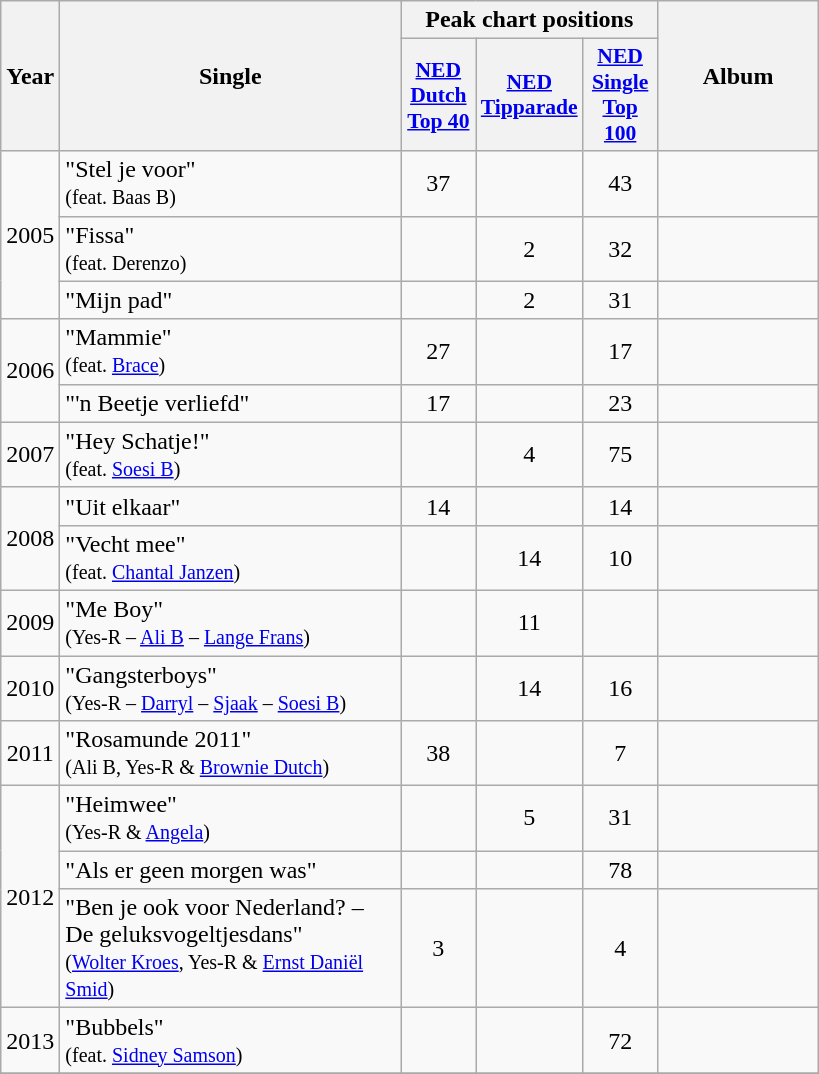<table class="wikitable">
<tr>
<th align="center" rowspan="2" width="10">Year</th>
<th align="center" rowspan="2" width="220">Single</th>
<th align="center" colspan="3" width="100">Peak chart positions</th>
<th align="center" rowspan="2" width="100">Album</th>
</tr>
<tr>
<th scope="col" style="width:3em;font-size:90%;"><a href='#'>NED <br>Dutch Top 40</a></th>
<th scope="col" style="width:3em;font-size:90%;"><a href='#'>NED <br>Tipparade</a></th>
<th scope="col" style="width:3em;font-size:90%;"><a href='#'>NED <br>Single Top 100</a><br></th>
</tr>
<tr>
<td style="text-align:center;" rowspan=3>2005</td>
<td>"Stel je voor" <br><small>(feat. Baas B)</small></td>
<td style="text-align:center;">37</td>
<td style="text-align:center;"></td>
<td style="text-align:center;">43</td>
<td style="text-align:center;"></td>
</tr>
<tr>
<td>"Fissa" <br><small>(feat. Derenzo)</small></td>
<td style="text-align:center;"></td>
<td style="text-align:center;">2</td>
<td style="text-align:center;">32</td>
<td style="text-align:center;"></td>
</tr>
<tr>
<td>"Mijn pad"</td>
<td style="text-align:center;"></td>
<td style="text-align:center;">2</td>
<td style="text-align:center;">31</td>
<td style="text-align:center;"></td>
</tr>
<tr>
<td style="text-align:center;" rowspan=2>2006</td>
<td>"Mammie" <br><small>(feat. <a href='#'>Brace</a>)</small></td>
<td style="text-align:center;">27</td>
<td style="text-align:center;"></td>
<td style="text-align:center;">17</td>
<td style="text-align:center;"></td>
</tr>
<tr>
<td>"'n Beetje verliefd"</td>
<td style="text-align:center;">17</td>
<td style="text-align:center;"></td>
<td style="text-align:center;">23</td>
<td style="text-align:center;"></td>
</tr>
<tr>
<td style="text-align:center;" rowspan=1>2007</td>
<td>"Hey Schatje!" <br><small>(feat. <a href='#'>Soesi B</a>)</small></td>
<td style="text-align:center;"></td>
<td style="text-align:center;">4</td>
<td style="text-align:center;">75</td>
<td style="text-align:center;"></td>
</tr>
<tr>
<td style="text-align:center;" rowspan=2>2008</td>
<td>"Uit elkaar"</td>
<td style="text-align:center;">14</td>
<td style="text-align:center;"></td>
<td style="text-align:center;">14</td>
<td style="text-align:center;"></td>
</tr>
<tr>
<td>"Vecht mee" <br><small>(feat. <a href='#'>Chantal Janzen</a>)</small></td>
<td style="text-align:center;"></td>
<td style="text-align:center;">14</td>
<td style="text-align:center;">10</td>
<td style="text-align:center;"></td>
</tr>
<tr>
<td style="text-align:center;" rowspan=1>2009</td>
<td>"Me Boy" <br><small>(Yes-R – <a href='#'>Ali B</a> – <a href='#'>Lange Frans</a>)</small></td>
<td style="text-align:center;"></td>
<td style="text-align:center;">11</td>
<td style="text-align:center;"></td>
<td style="text-align:center;"></td>
</tr>
<tr>
<td style="text-align:center;" rowspan=1>2010</td>
<td>"Gangsterboys" <br><small>(Yes-R – <a href='#'>Darryl</a> – <a href='#'>Sjaak</a> – <a href='#'>Soesi B</a>)</small></td>
<td style="text-align:center;"></td>
<td style="text-align:center;">14</td>
<td style="text-align:center;">16</td>
<td style="text-align:center;"></td>
</tr>
<tr>
<td style="text-align:center;" rowspan=1>2011</td>
<td>"Rosamunde 2011" <br><small>(Ali B, Yes-R & <a href='#'>Brownie Dutch</a>)</small></td>
<td style="text-align:center;">38</td>
<td style="text-align:center;"></td>
<td style="text-align:center;">7</td>
<td style="text-align:center;"></td>
</tr>
<tr>
<td style="text-align:center;" rowspan=3>2012</td>
<td>"Heimwee" <br><small>(Yes-R & <a href='#'>Angela</a>)</small></td>
<td style="text-align:center;"></td>
<td style="text-align:center;">5</td>
<td style="text-align:center;">31</td>
<td style="text-align:center;"></td>
</tr>
<tr>
<td>"Als er geen morgen was"</td>
<td style="text-align:center;"></td>
<td style="text-align:center;"></td>
<td style="text-align:center;">78</td>
<td style="text-align:center;"></td>
</tr>
<tr>
<td>"Ben je ook voor Nederland? – <br>De geluksvogeltjesdans"  <br><small>(<a href='#'>Wolter Kroes</a>, Yes-R & <a href='#'>Ernst Daniël Smid</a>)</small></td>
<td style="text-align:center;">3</td>
<td style="text-align:center;"></td>
<td style="text-align:center;">4</td>
<td style="text-align:center;"></td>
</tr>
<tr>
<td style="text-align:center;" rowspan=1>2013</td>
<td>"Bubbels" <br><small>(feat. <a href='#'>Sidney Samson</a>)</small></td>
<td style="text-align:center;"></td>
<td style="text-align:center;"></td>
<td style="text-align:center;">72</td>
<td style="text-align:center;"></td>
</tr>
<tr>
</tr>
</table>
